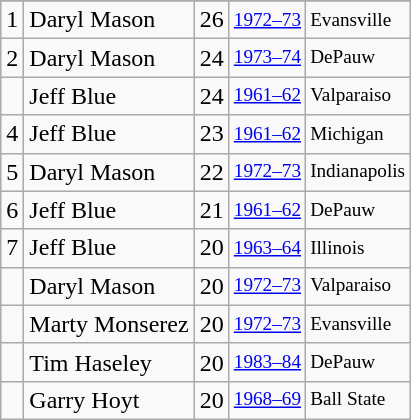<table class="wikitable">
<tr>
</tr>
<tr>
<td>1</td>
<td>Daryl Mason</td>
<td>26</td>
<td style="font-size:80%;"><a href='#'>1972–73</a></td>
<td style="font-size:80%;">Evansville</td>
</tr>
<tr>
<td>2</td>
<td>Daryl Mason</td>
<td>24</td>
<td style="font-size:80%;"><a href='#'>1973–74</a></td>
<td style="font-size:80%;">DePauw</td>
</tr>
<tr>
<td></td>
<td>Jeff Blue</td>
<td>24</td>
<td style="font-size:80%;"><a href='#'>1961–62</a></td>
<td style="font-size:80%;">Valparaiso</td>
</tr>
<tr>
<td>4</td>
<td>Jeff Blue</td>
<td>23</td>
<td style="font-size:80%;"><a href='#'>1961–62</a></td>
<td style="font-size:80%;">Michigan</td>
</tr>
<tr>
<td>5</td>
<td>Daryl Mason</td>
<td>22</td>
<td style="font-size:80%;"><a href='#'>1972–73</a></td>
<td style="font-size:80%;">Indianapolis</td>
</tr>
<tr>
<td>6</td>
<td>Jeff Blue</td>
<td>21</td>
<td style="font-size:80%;"><a href='#'>1961–62</a></td>
<td style="font-size:80%;">DePauw</td>
</tr>
<tr>
<td>7</td>
<td>Jeff Blue</td>
<td>20</td>
<td style="font-size:80%;"><a href='#'>1963–64</a></td>
<td style="font-size:80%;">Illinois</td>
</tr>
<tr>
<td></td>
<td>Daryl Mason</td>
<td>20</td>
<td style="font-size:80%;"><a href='#'>1972–73</a></td>
<td style="font-size:80%;">Valparaiso</td>
</tr>
<tr>
<td></td>
<td>Marty Monserez</td>
<td>20</td>
<td style="font-size:80%;"><a href='#'>1972–73</a></td>
<td style="font-size:80%;">Evansville</td>
</tr>
<tr>
<td></td>
<td>Tim Haseley</td>
<td>20</td>
<td style="font-size:80%;"><a href='#'>1983–84</a></td>
<td style="font-size:80%;">DePauw</td>
</tr>
<tr>
<td></td>
<td>Garry Hoyt</td>
<td>20</td>
<td style="font-size:80%;"><a href='#'>1968–69</a></td>
<td style="font-size:80%;">Ball State</td>
</tr>
</table>
